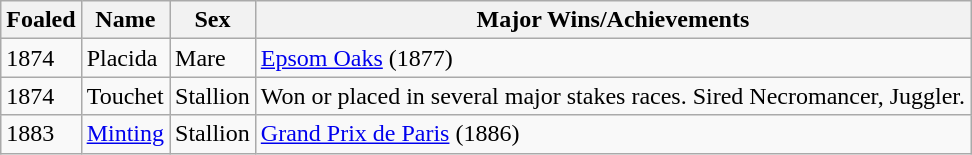<table class="wikitable">
<tr>
<th>Foaled</th>
<th>Name</th>
<th>Sex</th>
<th>Major Wins/Achievements</th>
</tr>
<tr>
<td>1874</td>
<td>Placida</td>
<td>Mare</td>
<td><a href='#'>Epsom Oaks</a> (1877)</td>
</tr>
<tr>
<td>1874</td>
<td>Touchet</td>
<td>Stallion</td>
<td>Won or placed in several major stakes races. Sired Necromancer, Juggler.</td>
</tr>
<tr>
<td>1883</td>
<td><a href='#'>Minting</a></td>
<td>Stallion</td>
<td><a href='#'>Grand Prix de Paris</a> (1886)</td>
</tr>
</table>
